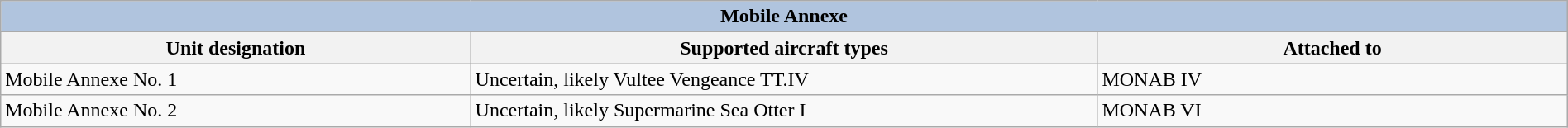<table class="wikitable" style="margin:auto; width:100%;">
<tr>
<th style="align: center; background:#B0C4DE;" colspan="3">Mobile Annexe</th>
</tr>
<tr>
<th style="text-align:center; width:30%;">Unit designation</th>
<th style="text-align:center; width:40%;">Supported aircraft types</th>
<th style="text-align:center; width:30%;">Attached to</th>
</tr>
<tr>
<td>Mobile Annexe No. 1</td>
<td>Uncertain, likely Vultee Vengeance TT.IV</td>
<td>MONAB IV</td>
</tr>
<tr>
<td>Mobile Annexe No. 2</td>
<td>Uncertain, likely Supermarine Sea Otter I</td>
<td>MONAB VI</td>
</tr>
</table>
